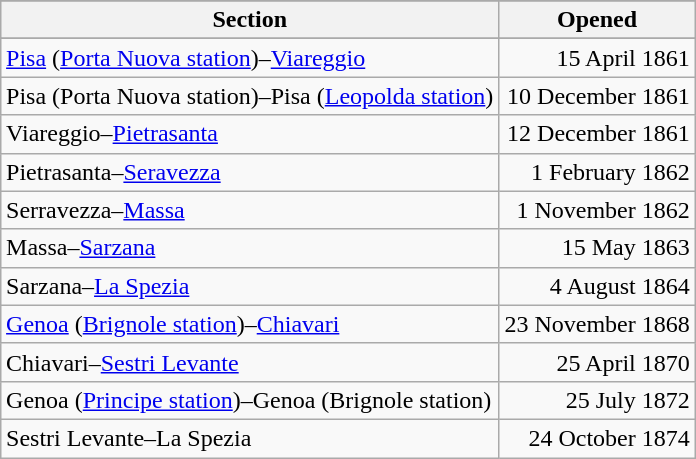<table class="wikitable" style="float:right">
<tr>
</tr>
<tr style="background:#efefef;">
<th>Section</th>
<th>Opened</th>
</tr>
<tr>
</tr>
<tr>
<td align="left"><a href='#'>Pisa</a> (<a href='#'>Porta Nuova station</a>)–<a href='#'>Viareggio</a></td>
<td align="right">15 April 1861</td>
</tr>
<tr>
<td align="left">Pisa (Porta Nuova station)–Pisa (<a href='#'>Leopolda station</a>)</td>
<td align="right">10 December 1861</td>
</tr>
<tr>
<td align="left">Viareggio–<a href='#'>Pietrasanta</a></td>
<td align="right">12 December 1861</td>
</tr>
<tr>
<td align="left">Pietrasanta–<a href='#'>Seravezza</a></td>
<td align="right">1 February 1862</td>
</tr>
<tr>
<td align="left">Serravezza–<a href='#'>Massa</a></td>
<td align="right">1 November 1862</td>
</tr>
<tr>
<td align="left">Massa–<a href='#'>Sarzana</a></td>
<td align="right">15 May 1863</td>
</tr>
<tr>
<td align="left">Sarzana–<a href='#'>La Spezia</a></td>
<td align="right">4 August 1864</td>
</tr>
<tr>
<td align="left"><a href='#'>Genoa</a> (<a href='#'>Brignole station</a>)–<a href='#'>Chiavari</a></td>
<td align="right">23 November 1868</td>
</tr>
<tr>
<td align="left">Chiavari–<a href='#'>Sestri Levante</a></td>
<td align="right">25 April 1870</td>
</tr>
<tr>
<td align="left">Genoa (<a href='#'>Principe station</a>)–Genoa (Brignole station)</td>
<td align="right">25 July 1872</td>
</tr>
<tr>
<td align="left">Sestri Levante–La Spezia</td>
<td align="right">24 October 1874</td>
</tr>
</table>
